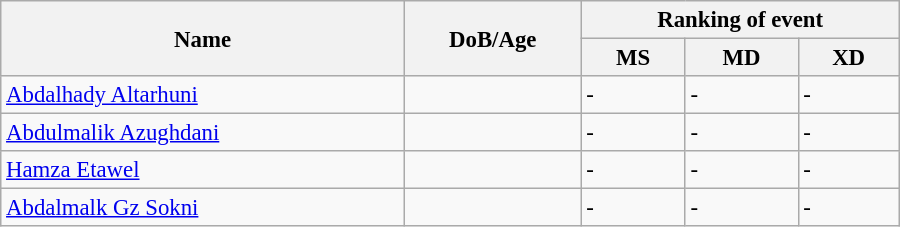<table class="wikitable" style="width:600px; font-size:95%;">
<tr>
<th rowspan="2" align="left">Name</th>
<th rowspan="2" align="left">DoB/Age</th>
<th colspan="3" align="center">Ranking of event</th>
</tr>
<tr>
<th align="center">MS</th>
<th>MD</th>
<th align="center">XD</th>
</tr>
<tr>
<td align="left"><a href='#'>Abdalhady Altarhuni</a></td>
<td align="left"></td>
<td>-</td>
<td>-</td>
<td>-</td>
</tr>
<tr>
<td align="left"><a href='#'>Abdulmalik Azughdani</a></td>
<td align="left"></td>
<td>-</td>
<td>-</td>
<td>-</td>
</tr>
<tr>
<td align="left"><a href='#'>Hamza Etawel</a></td>
<td align="left"></td>
<td>-</td>
<td>-</td>
<td>-</td>
</tr>
<tr>
<td><a href='#'>Abdalmalk Gz Sokni</a></td>
<td></td>
<td>-</td>
<td>-</td>
<td>-</td>
</tr>
</table>
